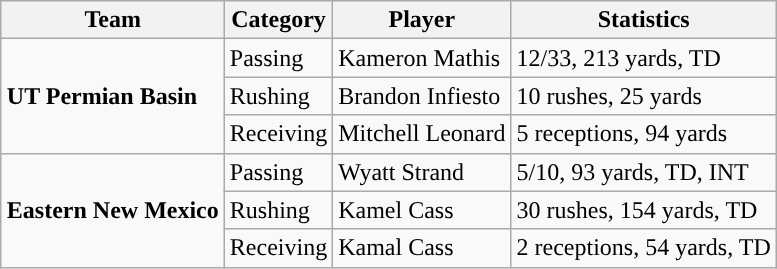<table class="wikitable" style="float: right;">
<tr>
<th>Team</th>
<th>Category</th>
<th>Player</th>
<th>Statistics</th>
</tr>
<tr>
<td rowspan=3><strong>UT Permian Basin</strong></td>
<td>Passing</td>
<td>Kameron Mathis</td>
<td>12/33, 213 yards, TD</td>
</tr>
<tr>
<td>Rushing</td>
<td>Brandon Infiesto</td>
<td>10 rushes, 25 yards</td>
</tr>
<tr>
<td>Receiving</td>
<td>Mitchell Leonard</td>
<td>5 receptions, 94 yards</td>
</tr>
<tr>
<td rowspan=3><strong>Eastern New Mexico</strong></td>
<td>Passing</td>
<td>Wyatt Strand</td>
<td>5/10, 93 yards, TD, INT</td>
</tr>
<tr>
<td>Rushing</td>
<td>Kamel Cass</td>
<td>30 rushes, 154 yards, TD</td>
</tr>
<tr>
<td>Receiving</td>
<td>Kamal Cass</td>
<td>2 receptions, 54 yards, TD</td>
</tr>
</table>
